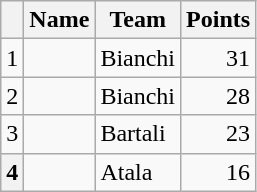<table class="wikitable">
<tr>
<th></th>
<th>Name</th>
<th>Team</th>
<th>Points</th>
</tr>
<tr>
<td>1</td>
<td></td>
<td>Bianchi</td>
<td align="right">31</td>
</tr>
<tr>
<td>2</td>
<td> </td>
<td>Bianchi</td>
<td align="right">28</td>
</tr>
<tr>
<td>3</td>
<td></td>
<td>Bartali</td>
<td align="right">23</td>
</tr>
<tr>
<th style="text-align:center">4</th>
<td></td>
<td>Atala</td>
<td align="right">16</td>
</tr>
</table>
